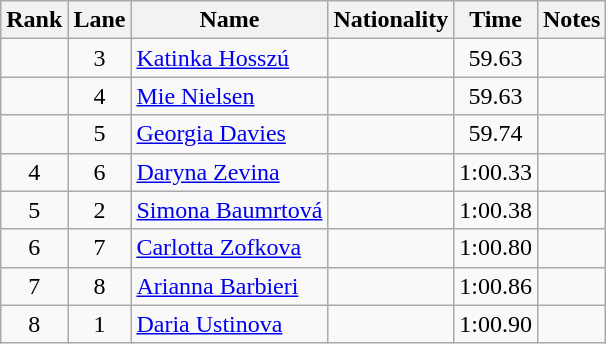<table class="wikitable sortable" style="text-align:center">
<tr>
<th>Rank</th>
<th>Lane</th>
<th>Name</th>
<th>Nationality</th>
<th>Time</th>
<th>Notes</th>
</tr>
<tr>
<td></td>
<td>3</td>
<td align=left><a href='#'>Katinka Hosszú</a></td>
<td align=left></td>
<td>59.63</td>
<td></td>
</tr>
<tr>
<td></td>
<td>4</td>
<td align=left><a href='#'>Mie Nielsen</a></td>
<td align=left></td>
<td>59.63</td>
<td></td>
</tr>
<tr>
<td></td>
<td>5</td>
<td align=left><a href='#'>Georgia Davies</a></td>
<td align=left></td>
<td>59.74</td>
<td></td>
</tr>
<tr>
<td>4</td>
<td>6</td>
<td align=left><a href='#'>Daryna Zevina</a></td>
<td align=left></td>
<td>1:00.33</td>
<td></td>
</tr>
<tr>
<td>5</td>
<td>2</td>
<td align=left><a href='#'>Simona Baumrtová</a></td>
<td align=left></td>
<td>1:00.38</td>
<td></td>
</tr>
<tr>
<td>6</td>
<td>7</td>
<td align=left><a href='#'>Carlotta Zofkova</a></td>
<td align=left></td>
<td>1:00.80</td>
<td></td>
</tr>
<tr>
<td>7</td>
<td>8</td>
<td align=left><a href='#'>Arianna Barbieri</a></td>
<td align=left></td>
<td>1:00.86</td>
<td></td>
</tr>
<tr>
<td>8</td>
<td>1</td>
<td align=left><a href='#'>Daria Ustinova</a></td>
<td align=left></td>
<td>1:00.90</td>
<td></td>
</tr>
</table>
